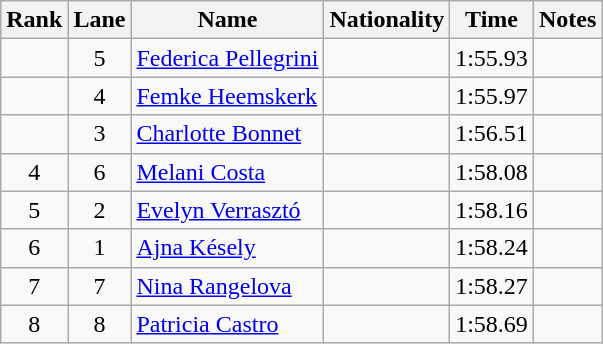<table class="wikitable sortable" style="text-align:center">
<tr>
<th>Rank</th>
<th>Lane</th>
<th>Name</th>
<th>Nationality</th>
<th>Time</th>
<th>Notes</th>
</tr>
<tr>
<td></td>
<td>5</td>
<td align=left><a href='#'>Federica Pellegrini</a></td>
<td align=left></td>
<td>1:55.93</td>
<td></td>
</tr>
<tr>
<td></td>
<td>4</td>
<td align=left><a href='#'>Femke Heemskerk</a></td>
<td align=left></td>
<td>1:55.97</td>
<td></td>
</tr>
<tr>
<td></td>
<td>3</td>
<td align=left><a href='#'>Charlotte Bonnet</a></td>
<td align=left></td>
<td>1:56.51</td>
<td></td>
</tr>
<tr>
<td>4</td>
<td>6</td>
<td align=left><a href='#'>Melani Costa</a></td>
<td align=left></td>
<td>1:58.08</td>
<td></td>
</tr>
<tr>
<td>5</td>
<td>2</td>
<td align=left><a href='#'>Evelyn Verrasztó</a></td>
<td align=left></td>
<td>1:58.16</td>
<td></td>
</tr>
<tr>
<td>6</td>
<td>1</td>
<td align=left><a href='#'>Ajna Késely</a></td>
<td align=left></td>
<td>1:58.24</td>
<td></td>
</tr>
<tr>
<td>7</td>
<td>7</td>
<td align=left><a href='#'>Nina Rangelova</a></td>
<td align=left></td>
<td>1:58.27</td>
<td></td>
</tr>
<tr>
<td>8</td>
<td>8</td>
<td align=left><a href='#'>Patricia Castro</a></td>
<td align=left></td>
<td>1:58.69</td>
<td></td>
</tr>
</table>
